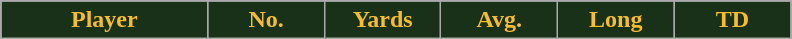<table class="wikitable sortable">
<tr>
<th style="background:#183118;color:#f7bd30;" width="16%">Player</th>
<th style="background:#183118;color:#f7bd30;" width="9%">No.</th>
<th style="background:#183118;color:#f7bd30;" width="9%">Yards</th>
<th style="background:#183118;color:#f7bd30;" width="9%">Avg.</th>
<th style="background:#183118;color:#f7bd30;" width="9%">Long</th>
<th style="background:#183118;color:#f7bd30;" width="9%">TD</th>
</tr>
</table>
